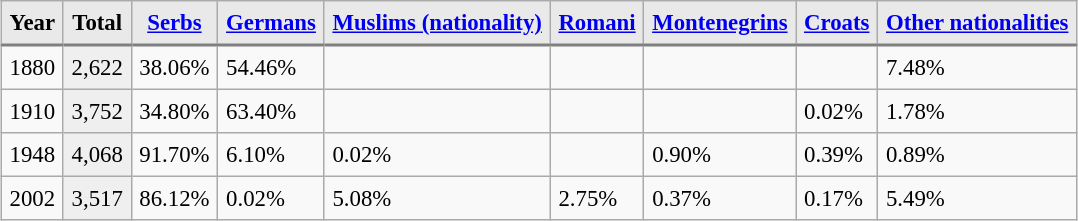<table border="1" cellpadding="5" cellspacing="0" style="margin: 10px 0 10px 25px; background: #f9f9f9; border: 1px #AAA solid; border-collapse: collapse; font-size: 95%; float: center;">
<tr>
<th style="background: #E9E9E9; border-bottom: 2px solid gray;"><strong>Year</strong></th>
<th style="background: #E9E9E9; border-bottom: 2px solid gray;"><strong>Total</strong></th>
<th style="background: #E9E9E9; border-bottom: 2px solid gray;"><a href='#'>Serbs</a></th>
<th style="background: #E9E9E9; border-bottom: 2px solid gray;"><a href='#'>Germans</a></th>
<th style="background: #E9E9E9; border-bottom: 2px solid gray;"><a href='#'>Muslims (nationality)</a></th>
<th style="background: #E9E9E9; border-bottom: 2px solid gray;"><a href='#'>Romani</a></th>
<th style="background: #E9E9E9; border-bottom: 2px solid gray;"><a href='#'>Montenegrins</a></th>
<th style="background: #E9E9E9; border-bottom: 2px solid gray;"><a href='#'>Croats</a></th>
<th style="background: #E9E9E9; border-bottom: 2px solid gray;"><a href='#'>Other nationalities</a></th>
</tr>
<tr>
<td>1880</td>
<td style="background: #efefef;">2,622</td>
<td>38.06%</td>
<td>54.46%</td>
<td></td>
<td></td>
<td></td>
<td></td>
<td>7.48%</td>
</tr>
<tr>
<td>1910</td>
<td style="background: #efefef;">3,752</td>
<td>34.80%</td>
<td>63.40%</td>
<td></td>
<td></td>
<td></td>
<td>0.02%</td>
<td>1.78%</td>
</tr>
<tr>
<td>1948</td>
<td style="background: #efefef;">4,068</td>
<td>91.70%</td>
<td>6.10%</td>
<td>0.02%</td>
<td></td>
<td>0.90%</td>
<td>0.39%</td>
<td>0.89%</td>
</tr>
<tr>
<td>2002</td>
<td style="background: #efefef;">3,517</td>
<td>86.12%</td>
<td>0.02%</td>
<td>5.08%</td>
<td>2.75%</td>
<td>0.37%</td>
<td>0.17%</td>
<td>5.49%</td>
</tr>
</table>
